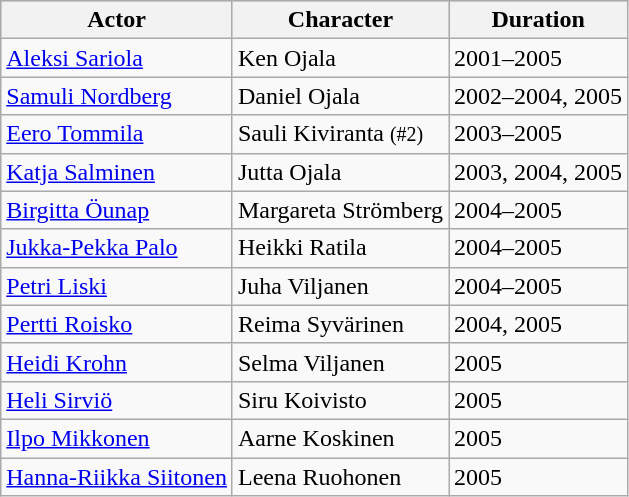<table class="wikitable" sortable>
<tr bgcolor="#CCCCCC">
<th>Actor</th>
<th>Character</th>
<th>Duration</th>
</tr>
<tr>
<td><a href='#'>Aleksi Sariola</a></td>
<td>Ken Ojala</td>
<td>2001–2005</td>
</tr>
<tr>
<td><a href='#'>Samuli Nordberg</a></td>
<td>Daniel Ojala</td>
<td>2002–2004, 2005</td>
</tr>
<tr>
<td><a href='#'>Eero Tommila</a></td>
<td>Sauli Kiviranta <small>(#2)</small></td>
<td>2003–2005</td>
</tr>
<tr>
<td><a href='#'>Katja Salminen</a></td>
<td>Jutta Ojala</td>
<td>2003, 2004, 2005</td>
</tr>
<tr>
<td><a href='#'>Birgitta Öunap</a></td>
<td>Margareta Strömberg</td>
<td>2004–2005</td>
</tr>
<tr>
<td><a href='#'>Jukka-Pekka Palo</a></td>
<td>Heikki Ratila</td>
<td>2004–2005</td>
</tr>
<tr>
<td><a href='#'>Petri Liski</a></td>
<td>Juha Viljanen</td>
<td>2004–2005</td>
</tr>
<tr>
<td><a href='#'>Pertti Roisko</a></td>
<td>Reima Syvärinen</td>
<td>2004, 2005</td>
</tr>
<tr>
<td><a href='#'>Heidi Krohn</a></td>
<td>Selma Viljanen</td>
<td>2005</td>
</tr>
<tr>
<td><a href='#'>Heli Sirviö</a></td>
<td>Siru Koivisto</td>
<td>2005</td>
</tr>
<tr>
<td><a href='#'>Ilpo Mikkonen</a></td>
<td>Aarne Koskinen</td>
<td>2005</td>
</tr>
<tr>
<td><a href='#'>Hanna-Riikka Siitonen</a></td>
<td>Leena Ruohonen</td>
<td>2005</td>
</tr>
</table>
